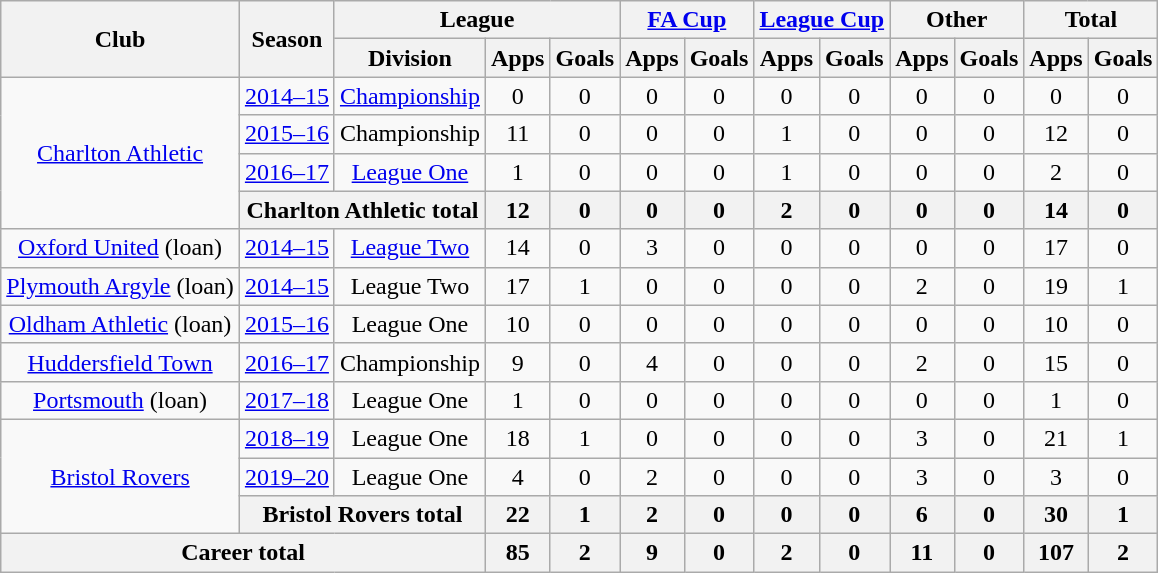<table class="wikitable" style="text-align: center">
<tr>
<th rowspan=2>Club</th>
<th rowspan=2>Season</th>
<th colspan=3>League</th>
<th colspan=2><a href='#'>FA Cup</a></th>
<th colspan=2><a href='#'>League Cup</a></th>
<th colspan=2>Other</th>
<th colspan=2>Total</th>
</tr>
<tr>
<th>Division</th>
<th>Apps</th>
<th>Goals</th>
<th>Apps</th>
<th>Goals</th>
<th>Apps</th>
<th>Goals</th>
<th>Apps</th>
<th>Goals</th>
<th>Apps</th>
<th>Goals</th>
</tr>
<tr>
<td rowspan=4><a href='#'>Charlton Athletic</a></td>
<td><a href='#'>2014–15</a></td>
<td><a href='#'>Championship</a></td>
<td>0</td>
<td>0</td>
<td>0</td>
<td>0</td>
<td>0</td>
<td>0</td>
<td>0</td>
<td>0</td>
<td>0</td>
<td>0</td>
</tr>
<tr>
<td><a href='#'>2015–16</a></td>
<td>Championship</td>
<td>11</td>
<td>0</td>
<td>0</td>
<td>0</td>
<td>1</td>
<td>0</td>
<td>0</td>
<td>0</td>
<td>12</td>
<td>0</td>
</tr>
<tr>
<td><a href='#'>2016–17</a></td>
<td><a href='#'>League One</a></td>
<td>1</td>
<td>0</td>
<td>0</td>
<td>0</td>
<td>1</td>
<td>0</td>
<td>0</td>
<td>0</td>
<td>2</td>
<td>0</td>
</tr>
<tr>
<th colspan=2>Charlton Athletic total</th>
<th>12</th>
<th>0</th>
<th>0</th>
<th>0</th>
<th>2</th>
<th>0</th>
<th>0</th>
<th>0</th>
<th>14</th>
<th>0</th>
</tr>
<tr>
<td><a href='#'>Oxford United</a> (loan)</td>
<td><a href='#'>2014–15</a></td>
<td><a href='#'>League Two</a></td>
<td>14</td>
<td>0</td>
<td>3</td>
<td>0</td>
<td>0</td>
<td>0</td>
<td>0</td>
<td>0</td>
<td>17</td>
<td>0</td>
</tr>
<tr>
<td><a href='#'>Plymouth Argyle</a> (loan)</td>
<td><a href='#'>2014–15</a></td>
<td>League Two</td>
<td>17</td>
<td>1</td>
<td>0</td>
<td>0</td>
<td>0</td>
<td>0</td>
<td>2</td>
<td>0</td>
<td>19</td>
<td>1</td>
</tr>
<tr>
<td><a href='#'>Oldham Athletic</a> (loan)</td>
<td><a href='#'>2015–16</a></td>
<td>League One</td>
<td>10</td>
<td>0</td>
<td>0</td>
<td>0</td>
<td>0</td>
<td>0</td>
<td>0</td>
<td>0</td>
<td>10</td>
<td>0</td>
</tr>
<tr>
<td><a href='#'>Huddersfield Town</a></td>
<td><a href='#'>2016–17</a></td>
<td>Championship</td>
<td>9</td>
<td>0</td>
<td>4</td>
<td>0</td>
<td>0</td>
<td>0</td>
<td>2</td>
<td>0</td>
<td>15</td>
<td>0</td>
</tr>
<tr>
<td><a href='#'>Portsmouth</a> (loan)</td>
<td><a href='#'>2017–18</a></td>
<td>League One</td>
<td>1</td>
<td>0</td>
<td>0</td>
<td>0</td>
<td>0</td>
<td>0</td>
<td>0</td>
<td>0</td>
<td>1</td>
<td>0</td>
</tr>
<tr>
<td rowspan=3><a href='#'>Bristol Rovers</a></td>
<td><a href='#'>2018–19</a></td>
<td>League One</td>
<td>18</td>
<td>1</td>
<td>0</td>
<td>0</td>
<td>0</td>
<td>0</td>
<td>3</td>
<td>0</td>
<td>21</td>
<td>1</td>
</tr>
<tr>
<td><a href='#'>2019–20</a></td>
<td>League One</td>
<td>4</td>
<td>0</td>
<td>2</td>
<td>0</td>
<td>0</td>
<td>0</td>
<td>3</td>
<td>0</td>
<td>3</td>
<td>0</td>
</tr>
<tr>
<th colspan=2>Bristol Rovers total</th>
<th>22</th>
<th>1</th>
<th>2</th>
<th>0</th>
<th>0</th>
<th>0</th>
<th>6</th>
<th>0</th>
<th>30</th>
<th>1</th>
</tr>
<tr>
<th colspan=3>Career total</th>
<th>85</th>
<th>2</th>
<th>9</th>
<th>0</th>
<th>2</th>
<th>0</th>
<th>11</th>
<th>0</th>
<th>107</th>
<th>2</th>
</tr>
</table>
